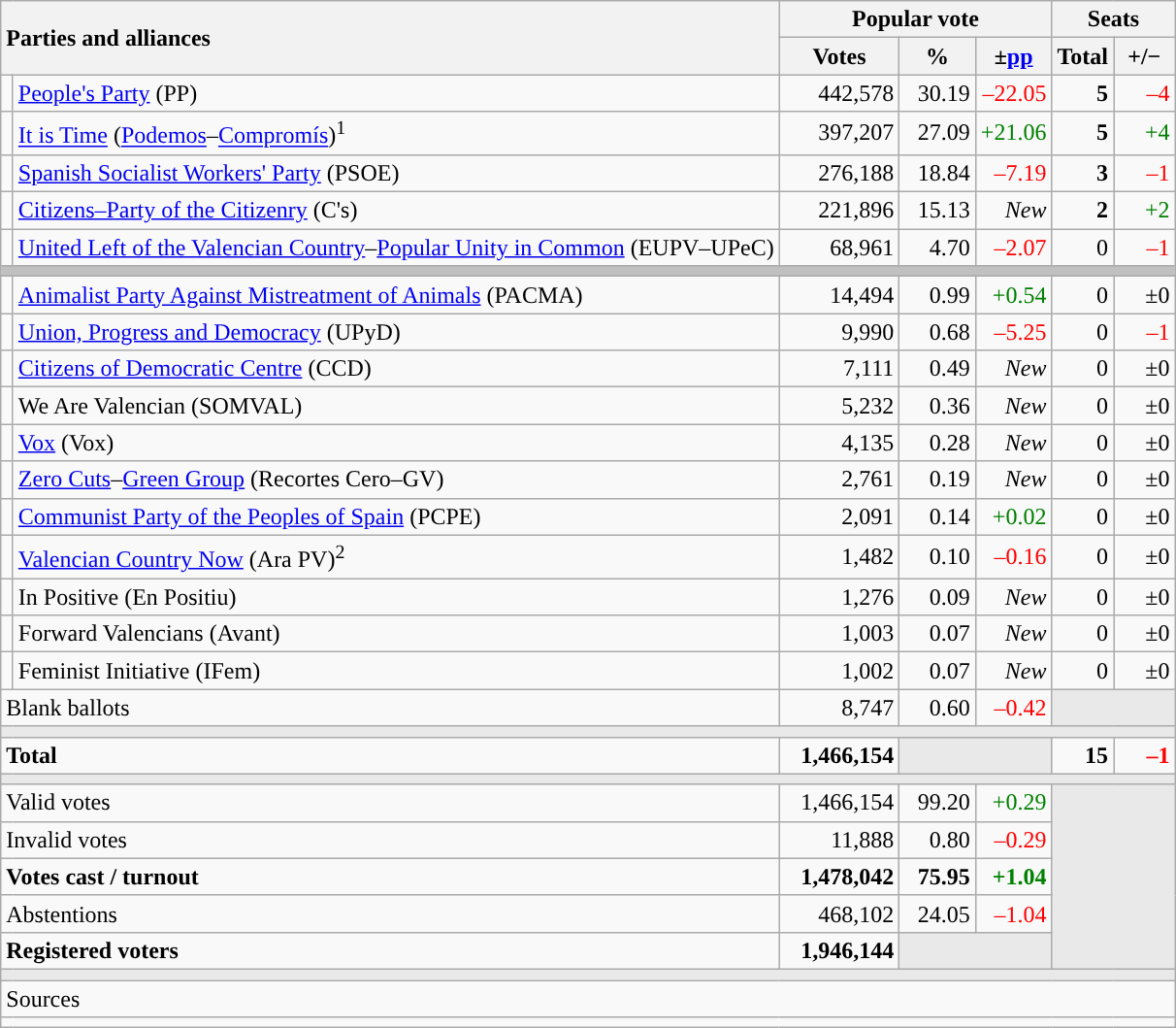<table class="wikitable" style="text-align:right;">
<tr>
<th style="text-align:left;" rowspan="2" colspan="2" width="525">Parties and alliances</th>
<th colspan="3">Popular vote</th>
<th colspan="2">Seats</th>
</tr>
<tr>
<th width="75">Votes</th>
<th width="45">%</th>
<th width="45">±<a href='#'>pp</a></th>
<th width="35">Total</th>
<th width="35">+/−</th>
</tr>
<tr>
<td width="1" style="color:inherit;background:"></td>
<td align="left"><a href='#'>People's Party</a> (PP)</td>
<td>442,578</td>
<td>30.19</td>
<td style="color:red;">–22.05</td>
<td><strong>5</strong></td>
<td style="color:red;">–4</td>
</tr>
<tr>
<td style="color:inherit;background:"></td>
<td align="left"><a href='#'>It is Time</a> (<a href='#'>Podemos</a>–<a href='#'>Compromís</a>)<sup>1</sup></td>
<td>397,207</td>
<td>27.09</td>
<td style="color:green;">+21.06</td>
<td><strong>5</strong></td>
<td style="color:green;">+4</td>
</tr>
<tr>
<td style="color:inherit;background:"></td>
<td align="left"><a href='#'>Spanish Socialist Workers' Party</a> (PSOE)</td>
<td>276,188</td>
<td>18.84</td>
<td style="color:red;">–7.19</td>
<td><strong>3</strong></td>
<td style="color:red;">–1</td>
</tr>
<tr>
<td style="color:inherit;background:"></td>
<td align="left"><a href='#'>Citizens–Party of the Citizenry</a> (C's)</td>
<td>221,896</td>
<td>15.13</td>
<td><em>New</em></td>
<td><strong>2</strong></td>
<td style="color:green;">+2</td>
</tr>
<tr>
<td style="color:inherit;background:"></td>
<td align="left"><a href='#'>United Left of the Valencian Country</a>–<a href='#'>Popular Unity in Common</a> (EUPV–UPeC)</td>
<td>68,961</td>
<td>4.70</td>
<td style="color:red;">–2.07</td>
<td>0</td>
<td style="color:red;">–1</td>
</tr>
<tr>
<td colspan="7" bgcolor="#C0C0C0"></td>
</tr>
<tr>
<td style="color:inherit;background:"></td>
<td align="left"><a href='#'>Animalist Party Against Mistreatment of Animals</a> (PACMA)</td>
<td>14,494</td>
<td>0.99</td>
<td style="color:green;">+0.54</td>
<td>0</td>
<td>±0</td>
</tr>
<tr>
<td style="color:inherit;background:"></td>
<td align="left"><a href='#'>Union, Progress and Democracy</a> (UPyD)</td>
<td>9,990</td>
<td>0.68</td>
<td style="color:red;">–5.25</td>
<td>0</td>
<td style="color:red;">–1</td>
</tr>
<tr>
<td style="color:inherit;background:"></td>
<td align="left"><a href='#'>Citizens of Democratic Centre</a> (CCD)</td>
<td>7,111</td>
<td>0.49</td>
<td><em>New</em></td>
<td>0</td>
<td>±0</td>
</tr>
<tr>
<td style="color:inherit;background:"></td>
<td align="left">We Are Valencian (SOMVAL)</td>
<td>5,232</td>
<td>0.36</td>
<td><em>New</em></td>
<td>0</td>
<td>±0</td>
</tr>
<tr>
<td style="color:inherit;background:"></td>
<td align="left"><a href='#'>Vox</a> (Vox)</td>
<td>4,135</td>
<td>0.28</td>
<td><em>New</em></td>
<td>0</td>
<td>±0</td>
</tr>
<tr>
<td style="color:inherit;background:"></td>
<td align="left"><a href='#'>Zero Cuts</a>–<a href='#'>Green Group</a> (Recortes Cero–GV)</td>
<td>2,761</td>
<td>0.19</td>
<td><em>New</em></td>
<td>0</td>
<td>±0</td>
</tr>
<tr>
<td style="color:inherit;background:"></td>
<td align="left"><a href='#'>Communist Party of the Peoples of Spain</a> (PCPE)</td>
<td>2,091</td>
<td>0.14</td>
<td style="color:green;">+0.02</td>
<td>0</td>
<td>±0</td>
</tr>
<tr>
<td style="color:inherit;background:"></td>
<td align="left"><a href='#'>Valencian Country Now</a> (Ara PV)<sup>2</sup></td>
<td>1,482</td>
<td>0.10</td>
<td style="color:red;">–0.16</td>
<td>0</td>
<td>±0</td>
</tr>
<tr>
<td style="color:inherit;background:"></td>
<td align="left">In Positive (En Positiu)</td>
<td>1,276</td>
<td>0.09</td>
<td><em>New</em></td>
<td>0</td>
<td>±0</td>
</tr>
<tr>
<td style="color:inherit;background:"></td>
<td align="left">Forward Valencians (Avant)</td>
<td>1,003</td>
<td>0.07</td>
<td><em>New</em></td>
<td>0</td>
<td>±0</td>
</tr>
<tr>
<td style="color:inherit;background:"></td>
<td align="left">Feminist Initiative (IFem)</td>
<td>1,002</td>
<td>0.07</td>
<td><em>New</em></td>
<td>0</td>
<td>±0</td>
</tr>
<tr>
<td align="left" colspan="2">Blank ballots</td>
<td>8,747</td>
<td>0.60</td>
<td style="color:red;">–0.42</td>
<td bgcolor="#E9E9E9" colspan="2"></td>
</tr>
<tr>
<td colspan="7" bgcolor="#E9E9E9"></td>
</tr>
<tr style="font-weight:bold;">
<td align="left" colspan="2">Total</td>
<td>1,466,154</td>
<td bgcolor="#E9E9E9" colspan="2"></td>
<td>15</td>
<td style="color:red;">–1</td>
</tr>
<tr>
<td colspan="7" bgcolor="#E9E9E9"></td>
</tr>
<tr>
<td align="left" colspan="2">Valid votes</td>
<td>1,466,154</td>
<td>99.20</td>
<td style="color:green;">+0.29</td>
<td bgcolor="#E9E9E9" colspan="2" rowspan="5"></td>
</tr>
<tr>
<td align="left" colspan="2">Invalid votes</td>
<td>11,888</td>
<td>0.80</td>
<td style="color:red;">–0.29</td>
</tr>
<tr style="font-weight:bold;">
<td align="left" colspan="2">Votes cast / turnout</td>
<td>1,478,042</td>
<td>75.95</td>
<td style="color:green;">+1.04</td>
</tr>
<tr>
<td align="left" colspan="2">Abstentions</td>
<td>468,102</td>
<td>24.05</td>
<td style="color:red;">–1.04</td>
</tr>
<tr style="font-weight:bold;">
<td align="left" colspan="2">Registered voters</td>
<td>1,946,144</td>
<td bgcolor="#E9E9E9" colspan="2"></td>
</tr>
<tr>
<td colspan="7" bgcolor="#E9E9E9"></td>
</tr>
<tr>
<td align="left" colspan="7">Sources</td>
</tr>
<tr>
<td colspan="7" style="text-align:left; max-width:790px;"></td>
</tr>
</table>
